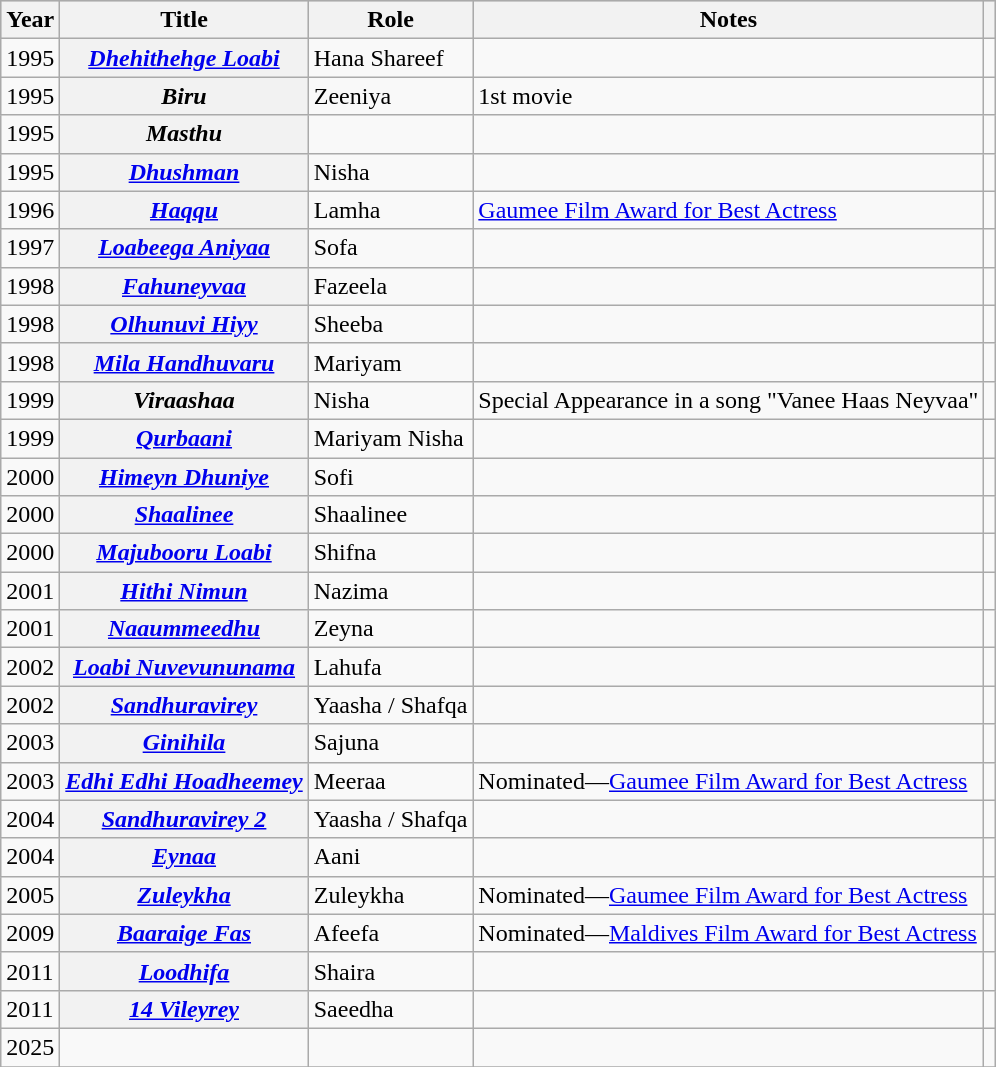<table class="wikitable sortable plainrowheaders">
<tr style="background:#ccc; text-align:center;">
<th scope="col">Year</th>
<th scope="col">Title</th>
<th scope="col">Role</th>
<th scope="col">Notes</th>
<th scope="col" class="unsortable"></th>
</tr>
<tr>
<td>1995</td>
<th scope="row"><em><a href='#'>Dhehithehge Loabi</a></em></th>
<td>Hana Shareef</td>
<td></td>
<td style="text-align: center;"></td>
</tr>
<tr>
<td>1995</td>
<th scope="row"><em>Biru</em></th>
<td>Zeeniya</td>
<td>1st movie</td>
<td></td>
</tr>
<tr>
<td>1995</td>
<th scope="row"><em>Masthu</em></th>
<td></td>
<td></td>
<td></td>
</tr>
<tr>
<td>1995</td>
<th scope="row"><em><a href='#'>Dhushman</a></em></th>
<td>Nisha</td>
<td></td>
<td style="text-align: center;"></td>
</tr>
<tr>
<td>1996</td>
<th scope="row"><em><a href='#'>Haqqu</a></em></th>
<td>Lamha</td>
<td><a href='#'>Gaumee Film Award for Best Actress</a></td>
<td style="text-align: center;"></td>
</tr>
<tr>
<td>1997</td>
<th scope="row"><em><a href='#'>Loabeega Aniyaa</a></em></th>
<td>Sofa</td>
<td></td>
<td style="text-align: center;"></td>
</tr>
<tr>
<td>1998</td>
<th scope="row"><em><a href='#'>Fahuneyvaa</a></em></th>
<td>Fazeela</td>
<td></td>
<td style="text-align: center;"></td>
</tr>
<tr>
<td>1998</td>
<th scope="row"><em><a href='#'>Olhunuvi Hiyy</a></em></th>
<td>Sheeba</td>
<td></td>
<td style="text-align: center;"></td>
</tr>
<tr>
<td>1998</td>
<th scope="row"><em><a href='#'>Mila Handhuvaru</a></em></th>
<td>Mariyam</td>
<td></td>
<td style="text-align: center;"></td>
</tr>
<tr>
<td>1999</td>
<th scope="row"><em>Viraashaa</em></th>
<td>Nisha</td>
<td>Special Appearance in a song "Vanee Haas Neyvaa"</td>
<td></td>
</tr>
<tr>
<td>1999</td>
<th scope="row"><em><a href='#'>Qurbaani</a></em></th>
<td>Mariyam Nisha</td>
<td></td>
<td style="text-align: center;"></td>
</tr>
<tr>
<td>2000</td>
<th scope="row"><em><a href='#'>Himeyn Dhuniye</a></em></th>
<td>Sofi</td>
<td></td>
<td style="text-align: center;"></td>
</tr>
<tr>
<td>2000</td>
<th scope="row"><em><a href='#'>Shaalinee</a></em></th>
<td>Shaalinee</td>
<td></td>
<td style="text-align: center;"></td>
</tr>
<tr>
<td>2000</td>
<th scope="row"><em><a href='#'>Majubooru Loabi</a></em></th>
<td>Shifna</td>
<td></td>
<td style="text-align: center;"></td>
</tr>
<tr>
<td>2001</td>
<th scope="row"><em><a href='#'>Hithi Nimun</a></em></th>
<td>Nazima</td>
<td></td>
<td style="text-align: center;"></td>
</tr>
<tr>
<td>2001</td>
<th scope="row"><em><a href='#'>Naaummeedhu</a></em></th>
<td>Zeyna</td>
<td></td>
<td style="text-align: center;"></td>
</tr>
<tr>
<td>2002</td>
<th scope="row"><em><a href='#'>Loabi Nuvevununama</a></em></th>
<td>Lahufa</td>
<td></td>
<td style="text-align: center;"></td>
</tr>
<tr>
<td>2002</td>
<th scope="row"><em><a href='#'>Sandhuravirey</a></em></th>
<td>Yaasha / Shafqa</td>
<td></td>
<td style="text-align: center;"></td>
</tr>
<tr>
<td>2003</td>
<th scope="row"><em><a href='#'>Ginihila</a></em></th>
<td>Sajuna</td>
<td></td>
<td style="text-align: center;"></td>
</tr>
<tr>
<td>2003</td>
<th scope="row"><em><a href='#'>Edhi Edhi Hoadheemey</a></em></th>
<td>Meeraa</td>
<td>Nominated—<a href='#'>Gaumee Film Award for Best Actress</a></td>
<td style="text-align: center;"></td>
</tr>
<tr>
<td>2004</td>
<th scope="row"><em><a href='#'>Sandhuravirey 2</a></em></th>
<td>Yaasha / Shafqa</td>
<td></td>
<td style="text-align: center;"></td>
</tr>
<tr>
<td>2004</td>
<th scope="row"><em><a href='#'>Eynaa</a></em></th>
<td>Aani</td>
<td></td>
<td style="text-align: center;"></td>
</tr>
<tr>
<td>2005</td>
<th scope="row"><em><a href='#'>Zuleykha</a></em></th>
<td>Zuleykha</td>
<td>Nominated—<a href='#'>Gaumee Film Award for Best Actress</a></td>
<td style="text-align: center;"></td>
</tr>
<tr>
<td>2009</td>
<th scope="row"><em><a href='#'>Baaraige Fas</a></em></th>
<td>Afeefa</td>
<td>Nominated—<a href='#'>Maldives Film Award for Best Actress</a></td>
<td style="text-align: center;"></td>
</tr>
<tr>
<td>2011</td>
<th scope="row"><em><a href='#'>Loodhifa</a></em></th>
<td>Shaira</td>
<td></td>
<td style="text-align: center;"></td>
</tr>
<tr>
<td>2011</td>
<th scope="row"><em><a href='#'>14 Vileyrey</a></em></th>
<td>Saeedha</td>
<td></td>
<td style="text-align: center;"></td>
</tr>
<tr>
<td>2025</td>
<td></td>
<td></td>
<td></td>
<td></td>
</tr>
<tr>
</tr>
</table>
